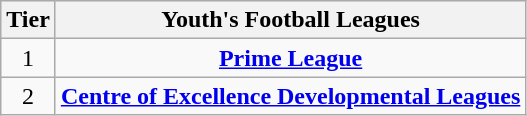<table class="wikitable" style="text-align: center;">
<tr style="background:#efefef;">
<th>Tier</th>
<th colspan=2>Youth's Football Leagues</th>
</tr>
<tr>
<td>1</td>
<td colspan=2><strong><a href='#'>Prime League</a></strong></td>
</tr>
<tr>
<td>2</td>
<td colspan=2><strong><a href='#'>Centre of Excellence Developmental Leagues</a></strong></td>
</tr>
</table>
